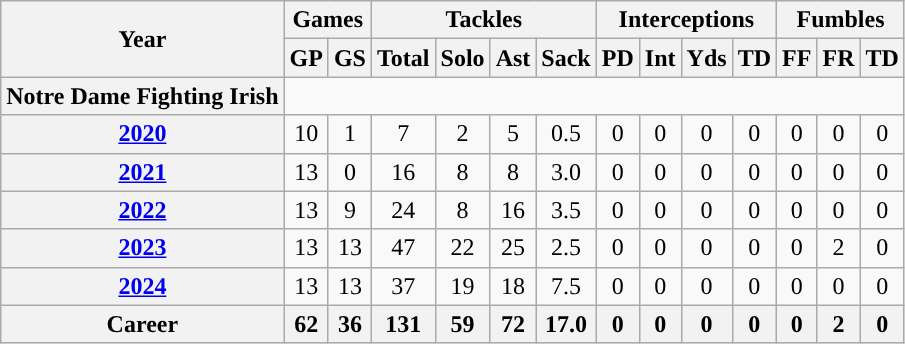<table class="wikitable" style="text-align:center;">
<tr>
<th rowspan="2">Year</th>
<th colspan="2">Games</th>
<th colspan="4">Tackles</th>
<th colspan="4">Interceptions</th>
<th colspan="3">Fumbles</th>
</tr>
<tr>
<th>GP</th>
<th>GS</th>
<th>Total</th>
<th>Solo</th>
<th>Ast</th>
<th>Sack</th>
<th>PD</th>
<th>Int</th>
<th>Yds</th>
<th>TD</th>
<th>FF</th>
<th>FR</th>
<th>TD</th>
</tr>
<tr>
<th>Notre Dame Fighting Irish</th>
</tr>
<tr>
<th><a href='#'>2020</a></th>
<td>10</td>
<td>1</td>
<td>7</td>
<td>2</td>
<td>5</td>
<td>0.5</td>
<td>0</td>
<td>0</td>
<td>0</td>
<td>0</td>
<td>0</td>
<td>0</td>
<td>0</td>
</tr>
<tr>
<th><a href='#'>2021</a></th>
<td>13</td>
<td>0</td>
<td>16</td>
<td>8</td>
<td>8</td>
<td>3.0</td>
<td>0</td>
<td>0</td>
<td>0</td>
<td>0</td>
<td>0</td>
<td>0</td>
<td>0</td>
</tr>
<tr>
<th><a href='#'>2022</a></th>
<td>13</td>
<td>9</td>
<td>24</td>
<td>8</td>
<td>16</td>
<td>3.5</td>
<td>0</td>
<td>0</td>
<td>0</td>
<td>0</td>
<td>0</td>
<td>0</td>
<td>0</td>
</tr>
<tr>
<th><a href='#'>2023</a></th>
<td>13</td>
<td>13</td>
<td>47</td>
<td>22</td>
<td>25</td>
<td>2.5</td>
<td>0</td>
<td>0</td>
<td>0</td>
<td>0</td>
<td>0</td>
<td>2</td>
<td>0</td>
</tr>
<tr>
<th><a href='#'>2024</a></th>
<td>13</td>
<td>13</td>
<td>37</td>
<td>19</td>
<td>18</td>
<td>7.5</td>
<td>0</td>
<td>0</td>
<td>0</td>
<td>0</td>
<td>0</td>
<td>0</td>
<td>0</td>
</tr>
<tr>
<th align=center colspan="1">Career</th>
<th>62</th>
<th>36</th>
<th>131</th>
<th>59</th>
<th>72</th>
<th>17.0</th>
<th>0</th>
<th>0</th>
<th>0</th>
<th>0</th>
<th>0</th>
<th>2</th>
<th>0</th>
</tr>
</table>
